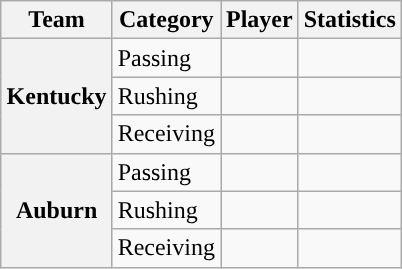<table class="wikitable" style="float:right">
<tr>
<th>Team</th>
<th>Category</th>
<th>Player</th>
<th>Statistics</th>
</tr>
<tr>
<th rowspan=3>Kentucky</th>
<td>Passing</td>
<td></td>
<td></td>
</tr>
<tr>
<td>Rushing</td>
<td></td>
<td></td>
</tr>
<tr>
<td>Receiving</td>
<td></td>
<td></td>
</tr>
<tr>
<th rowspan=3>Auburn</th>
<td>Passing</td>
<td></td>
<td></td>
</tr>
<tr>
<td>Rushing</td>
<td></td>
<td></td>
</tr>
<tr>
<td>Receiving</td>
<td></td>
<td></td>
</tr>
</table>
